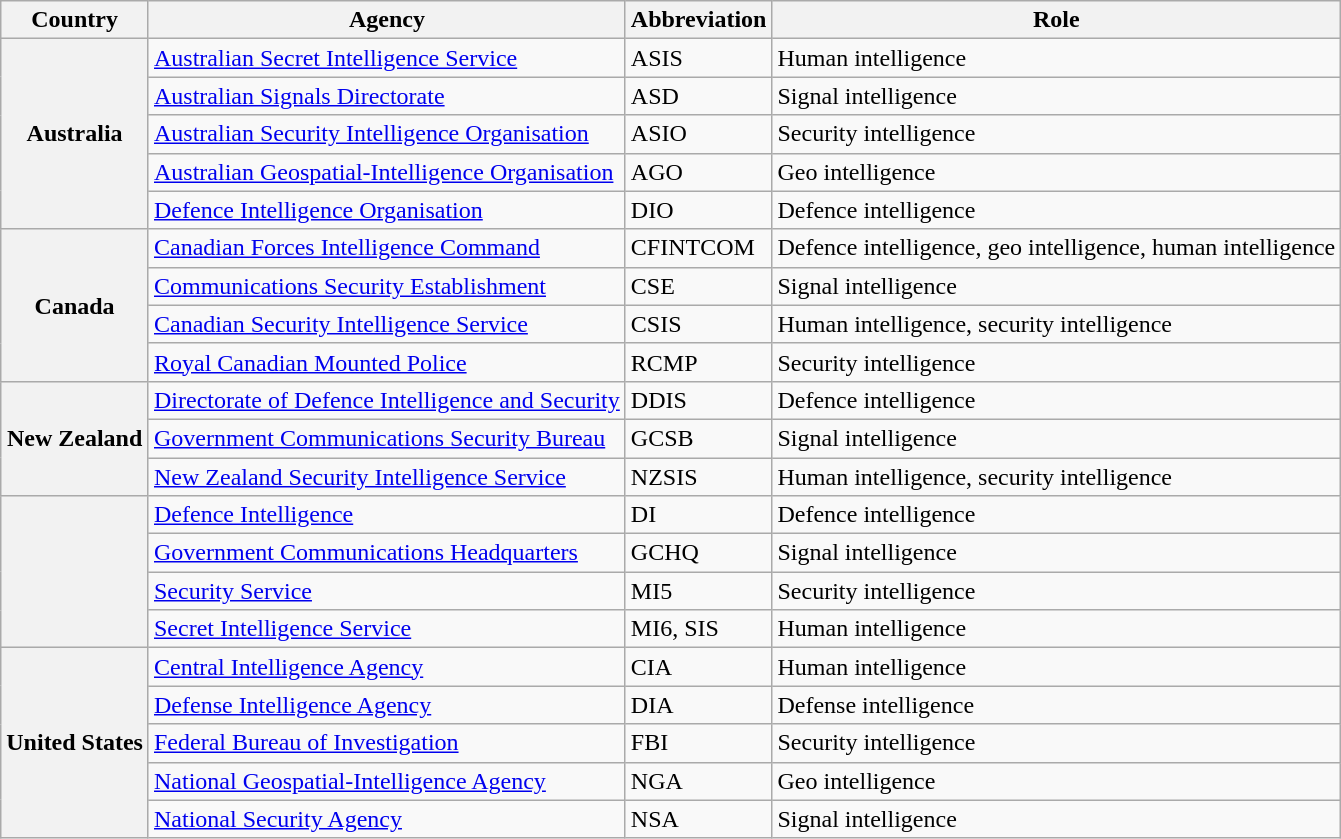<table class="wikitable sortable">
<tr>
<th class="unsortable"scope="col">Country</th>
<th scope="col">Agency</th>
<th scope="col">Abbreviation</th>
<th scope="col">Role</th>
</tr>
<tr>
<th scope="row" rowspan="5">Australia</th>
<td><a href='#'>Australian Secret Intelligence Service</a></td>
<td>ASIS</td>
<td>Human intelligence</td>
</tr>
<tr>
<td><a href='#'>Australian Signals Directorate</a></td>
<td>ASD</td>
<td>Signal intelligence</td>
</tr>
<tr>
<td><a href='#'>Australian Security Intelligence Organisation</a></td>
<td>ASIO</td>
<td>Security intelligence</td>
</tr>
<tr>
<td><a href='#'>Australian Geospatial-Intelligence Organisation</a></td>
<td>AGO</td>
<td>Geo intelligence</td>
</tr>
<tr>
<td><a href='#'>Defence Intelligence Organisation</a></td>
<td>DIO</td>
<td>Defence intelligence</td>
</tr>
<tr>
<th scope="row" rowspan="4">Canada</th>
<td><a href='#'>Canadian Forces Intelligence Command</a></td>
<td>CFINTCOM</td>
<td>Defence intelligence, geo intelligence, human intelligence</td>
</tr>
<tr>
<td><a href='#'>Communications Security Establishment</a></td>
<td>CSE</td>
<td>Signal intelligence</td>
</tr>
<tr>
<td><a href='#'>Canadian Security Intelligence Service</a></td>
<td>CSIS</td>
<td>Human intelligence, security intelligence</td>
</tr>
<tr>
<td><a href='#'>Royal Canadian Mounted Police</a></td>
<td>RCMP</td>
<td>Security intelligence</td>
</tr>
<tr>
<th scope="row" rowspan="3">New Zealand</th>
<td><a href='#'>Directorate of Defence Intelligence and Security</a></td>
<td>DDIS</td>
<td>Defence intelligence</td>
</tr>
<tr>
<td><a href='#'>Government Communications Security Bureau</a></td>
<td>GCSB</td>
<td>Signal intelligence</td>
</tr>
<tr>
<td><a href='#'>New Zealand Security Intelligence Service</a></td>
<td>NZSIS</td>
<td>Human intelligence, security intelligence</td>
</tr>
<tr>
<th scope="row" rowspan="4"></th>
<td><a href='#'>Defence Intelligence</a></td>
<td>DI</td>
<td>Defence intelligence</td>
</tr>
<tr>
<td><a href='#'>Government Communications Headquarters</a></td>
<td>GCHQ</td>
<td>Signal intelligence</td>
</tr>
<tr>
<td><a href='#'>Security Service</a></td>
<td>MI5</td>
<td>Security intelligence</td>
</tr>
<tr>
<td><a href='#'>Secret Intelligence Service</a></td>
<td>MI6, SIS</td>
<td>Human intelligence</td>
</tr>
<tr>
<th scope="row" rowspan="5">United States</th>
<td><a href='#'>Central Intelligence Agency</a></td>
<td>CIA</td>
<td>Human intelligence</td>
</tr>
<tr>
<td><a href='#'>Defense Intelligence Agency</a></td>
<td>DIA</td>
<td>Defense intelligence</td>
</tr>
<tr>
<td><a href='#'>Federal Bureau of Investigation</a></td>
<td>FBI</td>
<td>Security intelligence</td>
</tr>
<tr>
<td><a href='#'>National Geospatial-Intelligence Agency</a></td>
<td>NGA</td>
<td>Geo intelligence</td>
</tr>
<tr>
<td><a href='#'>National Security Agency</a></td>
<td>NSA</td>
<td>Signal intelligence</td>
</tr>
</table>
